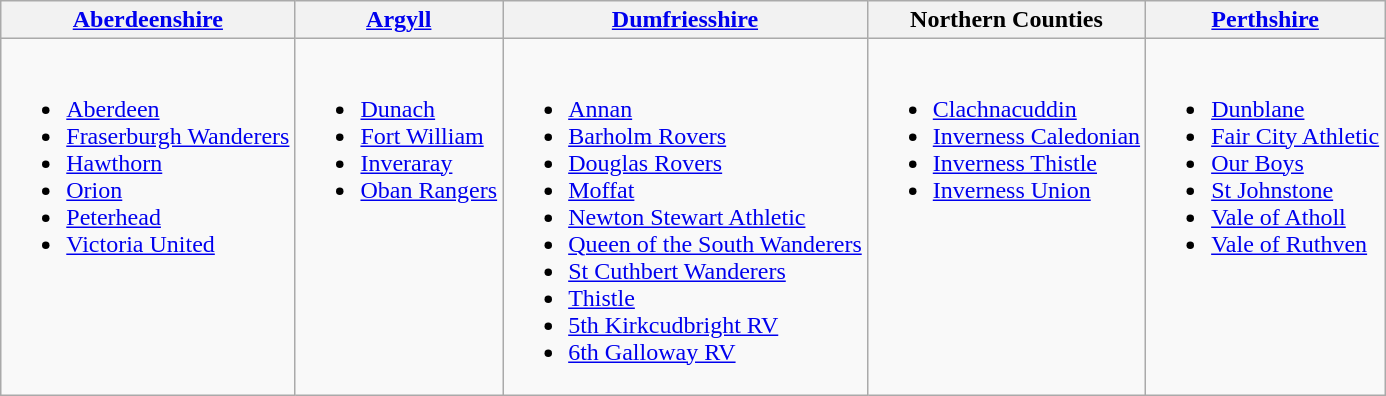<table class="wikitable" style="text-align:left">
<tr>
<th scope="col"><a href='#'>Aberdeenshire</a></th>
<th scope="col"><a href='#'>Argyll</a></th>
<th scope="col"><a href='#'>Dumfriesshire</a></th>
<th scope="col">Northern Counties</th>
<th scope="col"><a href='#'>Perthshire</a></th>
</tr>
<tr>
<td valign=top><br><ul><li><a href='#'>Aberdeen</a></li><li><a href='#'>Fraserburgh Wanderers</a></li><li><a href='#'>Hawthorn</a></li><li><a href='#'>Orion</a></li><li><a href='#'>Peterhead</a></li><li><a href='#'>Victoria United</a></li></ul></td>
<td valign=top><br><ul><li><a href='#'>Dunach</a></li><li><a href='#'>Fort William</a></li><li><a href='#'>Inveraray</a></li><li><a href='#'>Oban Rangers</a></li></ul></td>
<td valign=top><br><ul><li><a href='#'>Annan</a></li><li><a href='#'>Barholm Rovers</a></li><li><a href='#'>Douglas Rovers</a></li><li><a href='#'>Moffat</a></li><li><a href='#'>Newton Stewart Athletic</a></li><li><a href='#'>Queen of the South Wanderers</a></li><li><a href='#'>St Cuthbert Wanderers</a></li><li><a href='#'>Thistle</a></li><li><a href='#'>5th Kirkcudbright RV</a></li><li><a href='#'>6th Galloway RV</a></li></ul></td>
<td valign=top><br><ul><li><a href='#'>Clachnacuddin</a></li><li><a href='#'>Inverness Caledonian</a></li><li><a href='#'>Inverness Thistle</a></li><li><a href='#'>Inverness Union</a></li></ul></td>
<td valign=top><br><ul><li><a href='#'>Dunblane</a></li><li><a href='#'>Fair City Athletic</a></li><li><a href='#'>Our Boys</a></li><li><a href='#'>St Johnstone</a></li><li><a href='#'>Vale of Atholl</a></li><li><a href='#'>Vale of Ruthven</a></li></ul></td>
</tr>
</table>
